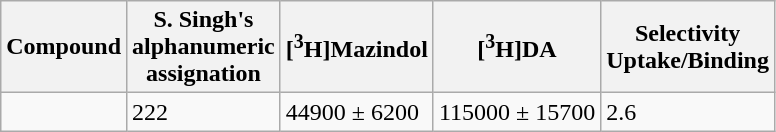<table class="wikitable">
<tr>
<th>Compound</th>
<th>S. Singh's<br>alphanumeric<br>assignation</th>
<th>[<sup>3</sup>H]Mazindol</th>
<th>[<sup>3</sup>H]DA</th>
<th>Selectivity<br>Uptake/Binding</th>
</tr>
<tr>
<td></td>
<td>222</td>
<td>44900 ± 6200</td>
<td>115000 ± 15700</td>
<td>2.6</td>
</tr>
</table>
